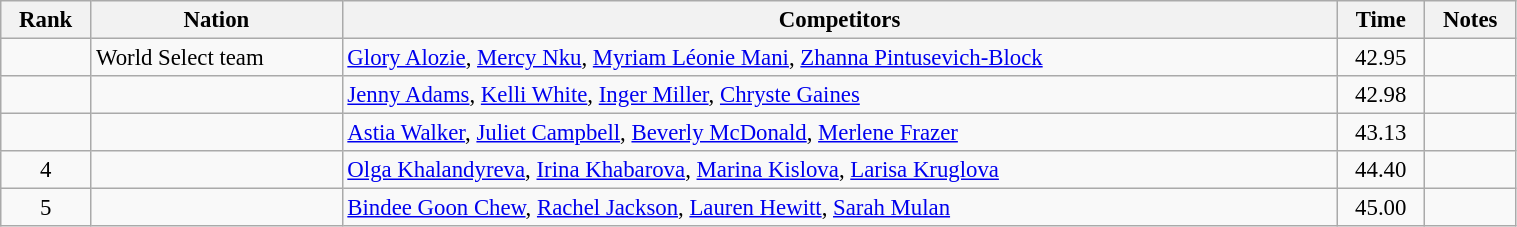<table class="wikitable sortable" width=80% style="text-align:center; font-size:95%">
<tr>
<th>Rank</th>
<th>Nation</th>
<th>Competitors</th>
<th>Time</th>
<th>Notes</th>
</tr>
<tr>
<td></td>
<td align=left>World Select team</td>
<td align=left><a href='#'>Glory Alozie</a>, <a href='#'>Mercy Nku</a>, <a href='#'>Myriam Léonie Mani</a>, <a href='#'>Zhanna Pintusevich-Block</a></td>
<td>42.95</td>
<td></td>
</tr>
<tr>
<td></td>
<td align=left></td>
<td align=left><a href='#'>Jenny Adams</a>, <a href='#'>Kelli White</a>, <a href='#'>Inger Miller</a>, <a href='#'>Chryste Gaines</a></td>
<td>42.98</td>
<td></td>
</tr>
<tr>
<td></td>
<td align=left></td>
<td align=left><a href='#'>Astia Walker</a>, <a href='#'>Juliet Campbell</a>, <a href='#'>Beverly McDonald</a>, <a href='#'>Merlene Frazer</a></td>
<td>43.13</td>
<td></td>
</tr>
<tr>
<td>4</td>
<td align=left></td>
<td align=left><a href='#'>Olga Khalandyreva</a>, <a href='#'>Irina Khabarova</a>, <a href='#'>Marina Kislova</a>, <a href='#'>Larisa Kruglova</a></td>
<td>44.40</td>
<td></td>
</tr>
<tr>
<td>5</td>
<td align=left></td>
<td align=left><a href='#'>Bindee Goon Chew</a>, <a href='#'>Rachel Jackson</a>, <a href='#'>Lauren Hewitt</a>, <a href='#'>Sarah Mulan</a></td>
<td>45.00</td>
<td></td>
</tr>
</table>
